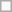<table class=wikitable>
<tr>
<td> </td>
</tr>
</table>
